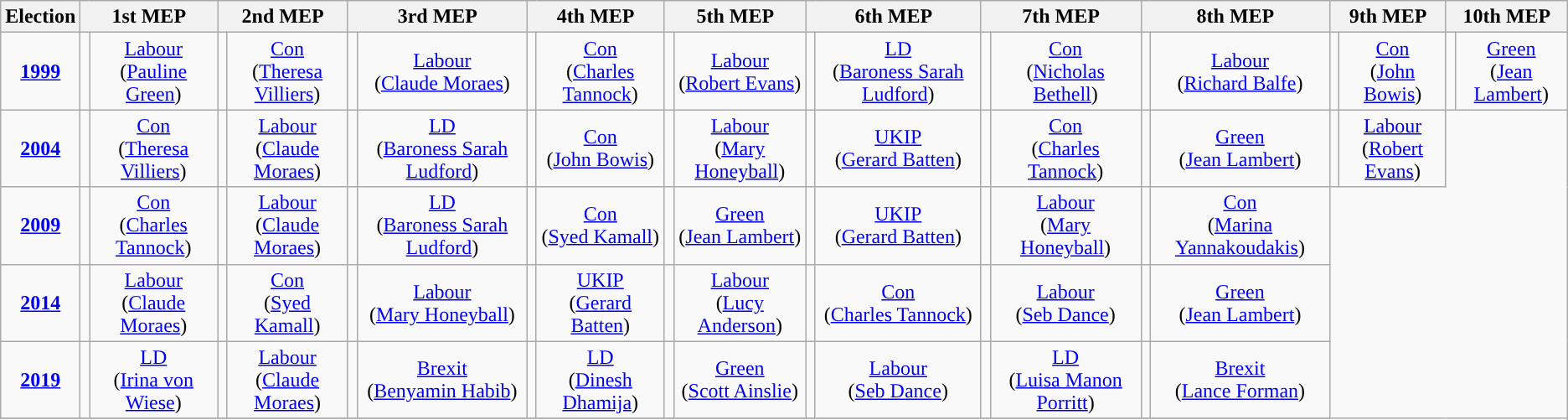<table class="wikitable" style="text-align:center">
<tr>
<th>Election</th>
<th colspan="2">1st MEP</th>
<th colspan="2">2nd MEP</th>
<th colspan="2">3rd MEP</th>
<th colspan="2">4th MEP</th>
<th colspan="2">5th MEP</th>
<th colspan="2">6th MEP</th>
<th colspan="2">7th MEP</th>
<th colspan="2">8th MEP</th>
<th colspan="2">9th MEP</th>
<th colspan="2">10th MEP</th>
</tr>
<tr>
<td><strong><a href='#'>1999</a></strong></td>
<td></td>
<td rowspan="1"><a href='#'>Labour</a><br>(<a href='#'>Pauline Green</a>)</td>
<td></td>
<td rowspan="1"><a href='#'>Con</a><br>(<a href='#'>Theresa Villiers</a>)</td>
<td></td>
<td rowspan="1"><a href='#'>Labour</a><br>(<a href='#'>Claude Moraes</a>)</td>
<td></td>
<td rowspan="1"><a href='#'>Con</a><br>(<a href='#'>Charles Tannock</a>)</td>
<td></td>
<td rowspan="1"><a href='#'>Labour</a><br>(<a href='#'>Robert Evans</a>)</td>
<td></td>
<td rowspan="1"><a href='#'>LD</a><br>(<a href='#'>Baroness Sarah Ludford</a>)</td>
<td></td>
<td rowspan="1"><a href='#'>Con</a><br>(<a href='#'>Nicholas Bethell</a>)</td>
<td></td>
<td rowspan="1"><a href='#'>Labour</a><br>(<a href='#'>Richard Balfe</a>)</td>
<td></td>
<td rowspan="1"><a href='#'>Con</a><br>(<a href='#'>John Bowis</a>)</td>
<td></td>
<td rowspan="1"><a href='#'>Green</a><br>(<a href='#'>Jean Lambert</a>)</td>
</tr>
<tr>
<td><strong><a href='#'>2004</a></strong></td>
<td></td>
<td rowspan="1"><a href='#'>Con</a><br>(<a href='#'>Theresa Villiers</a>)</td>
<td></td>
<td rowspan="1"><a href='#'>Labour</a><br>(<a href='#'>Claude Moraes</a>)</td>
<td></td>
<td rowspan="1"><a href='#'>LD</a><br>(<a href='#'>Baroness Sarah Ludford</a>)</td>
<td></td>
<td rowspan="1"><a href='#'>Con</a><br>(<a href='#'>John Bowis</a>)</td>
<td></td>
<td rowspan="1"><a href='#'>Labour</a><br>(<a href='#'>Mary Honeyball</a>)</td>
<td></td>
<td rowspan="1"><a href='#'>UKIP</a><br>(<a href='#'>Gerard Batten</a>)</td>
<td></td>
<td rowspan="1"><a href='#'>Con</a><br>(<a href='#'>Charles Tannock</a>)</td>
<td></td>
<td rowspan="1"><a href='#'>Green</a><br>(<a href='#'>Jean Lambert</a>)</td>
<td></td>
<td rowspan="1"><a href='#'>Labour</a><br>(<a href='#'>Robert Evans</a>)</td>
</tr>
<tr>
<td><strong><a href='#'>2009</a></strong></td>
<td></td>
<td rowspan="1"><a href='#'>Con</a><br>(<a href='#'>Charles Tannock</a>)</td>
<td></td>
<td rowspan="1"><a href='#'>Labour</a><br>(<a href='#'>Claude Moraes</a>)</td>
<td></td>
<td rowspan="1"><a href='#'>LD</a><br>(<a href='#'>Baroness Sarah Ludford</a>)</td>
<td></td>
<td rowspan="1"><a href='#'>Con</a><br>(<a href='#'>Syed Kamall</a>)</td>
<td></td>
<td rowspan="1"><a href='#'>Green</a><br>(<a href='#'>Jean Lambert</a>)</td>
<td></td>
<td rowspan="1"><a href='#'>UKIP</a><br>(<a href='#'>Gerard Batten</a>)</td>
<td></td>
<td rowspan="1"><a href='#'>Labour</a><br>(<a href='#'>Mary Honeyball</a>)</td>
<td></td>
<td rowspan="1"><a href='#'>Con</a><br>(<a href='#'>Marina Yannakoudakis</a>)</td>
</tr>
<tr>
<td><strong><a href='#'>2014</a></strong></td>
<td></td>
<td rowspan="1"><a href='#'>Labour</a><br>(<a href='#'>Claude Moraes</a>)</td>
<td></td>
<td rowspan="1"><a href='#'>Con</a><br>(<a href='#'>Syed Kamall</a>)</td>
<td></td>
<td rowspan="1"><a href='#'>Labour</a><br>(<a href='#'>Mary Honeyball</a>)</td>
<td></td>
<td rowspan="1"><a href='#'>UKIP</a><br>(<a href='#'>Gerard Batten</a>)</td>
<td></td>
<td rowspan="1"><a href='#'>Labour</a><br>(<a href='#'>Lucy Anderson</a>)</td>
<td></td>
<td rowspan="1"><a href='#'>Con</a><br>(<a href='#'>Charles Tannock</a>)</td>
<td></td>
<td rowspan="1"><a href='#'>Labour</a><br>(<a href='#'>Seb Dance</a>)</td>
<td></td>
<td rowspan="1"><a href='#'>Green</a><br>(<a href='#'>Jean Lambert</a>)</td>
</tr>
<tr>
<td><strong><a href='#'>2019</a></strong></td>
<td></td>
<td rowspan="1"><a href='#'>LD</a><br>(<a href='#'>Irina von Wiese</a>)</td>
<td></td>
<td rowspan="1"><a href='#'>Labour</a><br>(<a href='#'>Claude Moraes</a>)</td>
<td></td>
<td rowspan="1"><a href='#'>Brexit</a><br>(<a href='#'>Benyamin Habib</a>)</td>
<td></td>
<td rowspan="1"><a href='#'>LD</a><br>(<a href='#'>Dinesh Dhamija</a>)</td>
<td></td>
<td rowspan="1"><a href='#'>Green</a><br>(<a href='#'>Scott Ainslie</a>)</td>
<td></td>
<td rowspan="1"><a href='#'>Labour</a><br>(<a href='#'>Seb Dance</a>)</td>
<td></td>
<td rowspan="1"><a href='#'>LD</a><br>(<a href='#'>Luisa Manon Porritt</a>)</td>
<td></td>
<td rowspan="1"><a href='#'>Brexit</a><br>(<a href='#'>Lance Forman</a>)</td>
</tr>
<tr>
</tr>
</table>
